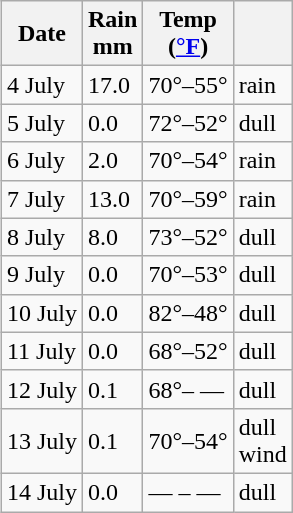<table class="wikitable" align=right style="margin:0 0 1em 1em">
<tr>
<th>Date</th>
<th>Rain<br>mm</th>
<th>Temp<br>(<a href='#'>°F</a>)</th>
<th></th>
</tr>
<tr>
<td>4 July</td>
<td>17.0</td>
<td>70°–55°</td>
<td>rain</td>
</tr>
<tr>
<td>5 July</td>
<td>0.0</td>
<td>72°–52°</td>
<td>dull</td>
</tr>
<tr>
<td>6 July</td>
<td>2.0</td>
<td>70°–54°</td>
<td>rain</td>
</tr>
<tr>
<td>7 July</td>
<td>13.0</td>
<td>70°–59°</td>
<td>rain</td>
</tr>
<tr>
<td>8 July</td>
<td>8.0</td>
<td>73°–52°</td>
<td>dull</td>
</tr>
<tr>
<td>9 July</td>
<td>0.0</td>
<td>70°–53°</td>
<td>dull</td>
</tr>
<tr>
<td>10 July</td>
<td>0.0</td>
<td>82°–48°</td>
<td>dull</td>
</tr>
<tr>
<td>11 July</td>
<td>0.0</td>
<td>68°–52°</td>
<td>dull</td>
</tr>
<tr>
<td>12 July</td>
<td>0.1</td>
<td>68°– —</td>
<td>dull</td>
</tr>
<tr>
<td>13 July</td>
<td>0.1</td>
<td>70°–54°</td>
<td>dull<br>wind</td>
</tr>
<tr>
<td>14 July</td>
<td>0.0</td>
<td>— – —</td>
<td>dull</td>
</tr>
</table>
